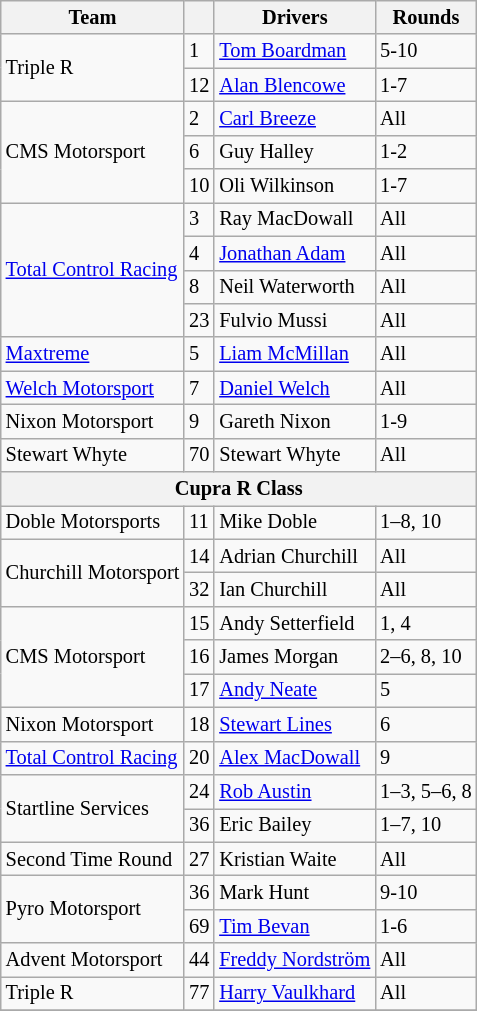<table class="wikitable" style="font-size: 85%;">
<tr>
<th>Team</th>
<th></th>
<th>Drivers</th>
<th>Rounds</th>
</tr>
<tr>
<td rowspan=2>Triple R</td>
<td>1</td>
<td> <a href='#'>Tom Boardman</a></td>
<td>5-10</td>
</tr>
<tr>
<td>12</td>
<td> <a href='#'>Alan Blencowe</a></td>
<td>1-7</td>
</tr>
<tr>
<td rowspan=3>CMS Motorsport</td>
<td>2</td>
<td> <a href='#'>Carl Breeze</a></td>
<td>All</td>
</tr>
<tr>
<td>6</td>
<td> Guy Halley</td>
<td>1-2</td>
</tr>
<tr>
<td>10</td>
<td> Oli Wilkinson</td>
<td>1-7</td>
</tr>
<tr>
<td rowspan=4><a href='#'>Total Control Racing</a></td>
<td>3</td>
<td> Ray MacDowall</td>
<td>All</td>
</tr>
<tr>
<td>4</td>
<td> <a href='#'>Jonathan Adam</a></td>
<td>All</td>
</tr>
<tr>
<td>8</td>
<td> Neil Waterworth</td>
<td>All</td>
</tr>
<tr>
<td>23</td>
<td> Fulvio Mussi</td>
<td>All</td>
</tr>
<tr>
<td><a href='#'>Maxtreme</a></td>
<td>5</td>
<td> <a href='#'>Liam McMillan</a></td>
<td>All</td>
</tr>
<tr>
<td><a href='#'>Welch Motorsport</a></td>
<td>7</td>
<td> <a href='#'>Daniel Welch</a></td>
<td>All</td>
</tr>
<tr>
<td>Nixon Motorsport</td>
<td>9</td>
<td> Gareth Nixon</td>
<td>1-9</td>
</tr>
<tr>
<td>Stewart Whyte</td>
<td>70</td>
<td> Stewart Whyte</td>
<td>All</td>
</tr>
<tr>
<th colspan=4>Cupra R Class</th>
</tr>
<tr>
<td>Doble Motorsports</td>
<td>11</td>
<td> Mike Doble</td>
<td>1–8, 10</td>
</tr>
<tr>
<td rowspan=2>Churchill Motorsport</td>
<td>14</td>
<td> Adrian Churchill</td>
<td>All</td>
</tr>
<tr>
<td>32</td>
<td> Ian Churchill</td>
<td>All</td>
</tr>
<tr>
<td rowspan=3>CMS Motorsport</td>
<td>15</td>
<td> Andy Setterfield</td>
<td>1, 4</td>
</tr>
<tr>
<td>16</td>
<td> James Morgan</td>
<td>2–6, 8, 10</td>
</tr>
<tr>
<td>17</td>
<td> <a href='#'>Andy Neate</a></td>
<td>5</td>
</tr>
<tr>
<td>Nixon Motorsport</td>
<td>18</td>
<td> <a href='#'>Stewart Lines</a></td>
<td>6</td>
</tr>
<tr>
<td><a href='#'>Total Control Racing</a></td>
<td>20</td>
<td> <a href='#'>Alex MacDowall</a></td>
<td>9</td>
</tr>
<tr>
<td rowspan=2>Startline Services</td>
<td>24</td>
<td> <a href='#'>Rob Austin</a></td>
<td>1–3, 5–6, 8</td>
</tr>
<tr>
<td>36</td>
<td> Eric Bailey</td>
<td>1–7, 10</td>
</tr>
<tr>
<td>Second Time Round</td>
<td>27</td>
<td> Kristian Waite</td>
<td>All</td>
</tr>
<tr>
<td rowspan=2>Pyro Motorsport</td>
<td>36</td>
<td> Mark Hunt</td>
<td>9-10</td>
</tr>
<tr>
<td>69</td>
<td> <a href='#'>Tim Bevan</a></td>
<td>1-6</td>
</tr>
<tr>
<td>Advent Motorsport</td>
<td>44</td>
<td> <a href='#'>Freddy Nordström</a></td>
<td>All</td>
</tr>
<tr>
<td>Triple R</td>
<td>77</td>
<td> <a href='#'>Harry Vaulkhard</a></td>
<td>All</td>
</tr>
<tr>
</tr>
</table>
